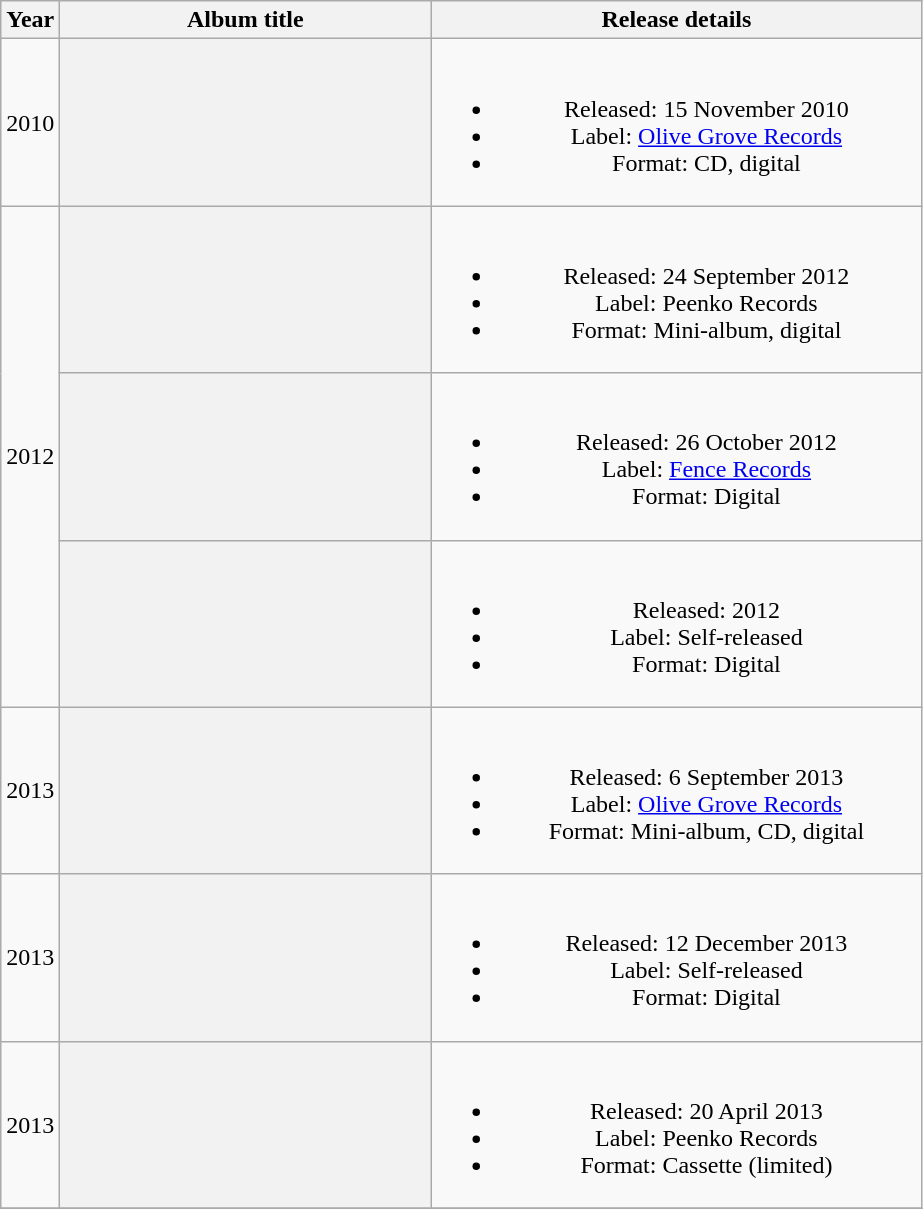<table class="wikitable plainrowheaders" style="text-align:center;">
<tr>
<th>Year</th>
<th scope="col" rowspan="1" style="width:15em;">Album title</th>
<th scope="col" rowspan="1" style="width:20em;">Release details</th>
</tr>
<tr>
<td>2010</td>
<th></th>
<td><br><ul><li>Released: 15 November 2010</li><li>Label: <a href='#'>Olive Grove Records</a></li><li>Format: CD, digital</li></ul></td>
</tr>
<tr>
<td rowspan="3">2012</td>
<th></th>
<td><br><ul><li>Released: 24 September 2012</li><li>Label: Peenko Records</li><li>Format: Mini-album, digital</li></ul></td>
</tr>
<tr>
<th></th>
<td><br><ul><li>Released: 26 October 2012</li><li>Label: <a href='#'>Fence Records</a></li><li>Format: Digital</li></ul></td>
</tr>
<tr>
<th></th>
<td><br><ul><li>Released: 2012</li><li>Label: Self-released</li><li>Format: Digital</li></ul></td>
</tr>
<tr>
<td>2013</td>
<th></th>
<td><br><ul><li>Released: 6 September 2013</li><li>Label: <a href='#'>Olive Grove Records</a></li><li>Format: Mini-album, CD, digital</li></ul></td>
</tr>
<tr>
<td>2013</td>
<th></th>
<td><br><ul><li>Released: 12 December 2013</li><li>Label: Self-released</li><li>Format: Digital</li></ul></td>
</tr>
<tr>
<td>2013</td>
<th></th>
<td><br><ul><li>Released: 20 April 2013</li><li>Label: Peenko Records</li><li>Format: Cassette (limited)</li></ul></td>
</tr>
<tr>
</tr>
</table>
